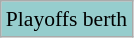<table class="wikitable" style="font-size:90%;text-align:center;">
<tr>
<td style="background-color:#96CDCD;">Playoffs berth</td>
</tr>
</table>
